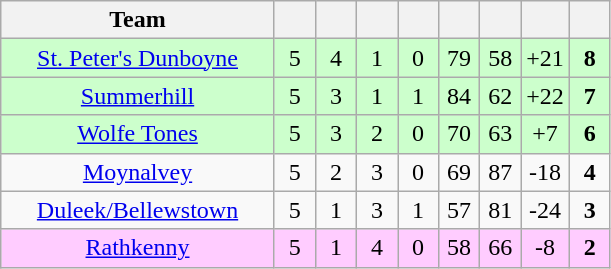<table class="wikitable" style="text-align:center">
<tr>
<th style="width:175px;">Team</th>
<th width="20"></th>
<th width="20"></th>
<th width="20"></th>
<th width="20"></th>
<th width="20"></th>
<th width="20"></th>
<th width="20"></th>
<th width="20"></th>
</tr>
<tr style="background:#cfc;">
<td><a href='#'>St. Peter's Dunboyne</a></td>
<td>5</td>
<td>4</td>
<td>1</td>
<td>0</td>
<td>79</td>
<td>58</td>
<td>+21</td>
<td><strong>8</strong></td>
</tr>
<tr style="background:#cfc;">
<td><a href='#'>Summerhill</a></td>
<td>5</td>
<td>3</td>
<td>1</td>
<td>1</td>
<td>84</td>
<td>62</td>
<td>+22</td>
<td><strong>7</strong></td>
</tr>
<tr style="background:#cfc;">
<td><a href='#'>Wolfe Tones</a></td>
<td>5</td>
<td>3</td>
<td>2</td>
<td>0</td>
<td>70</td>
<td>63</td>
<td>+7</td>
<td><strong>6</strong></td>
</tr>
<tr>
<td><a href='#'>Moynalvey</a></td>
<td>5</td>
<td>2</td>
<td>3</td>
<td>0</td>
<td>69</td>
<td>87</td>
<td>-18</td>
<td><strong>4</strong></td>
</tr>
<tr>
<td><a href='#'>Duleek/Bellewstown</a></td>
<td>5</td>
<td>1</td>
<td>3</td>
<td>1</td>
<td>57</td>
<td>81</td>
<td>-24</td>
<td><strong>3</strong></td>
</tr>
<tr style="background:#fcf;">
<td><a href='#'>Rathkenny</a></td>
<td>5</td>
<td>1</td>
<td>4</td>
<td>0</td>
<td>58</td>
<td>66</td>
<td>-8</td>
<td><strong>2</strong></td>
</tr>
</table>
